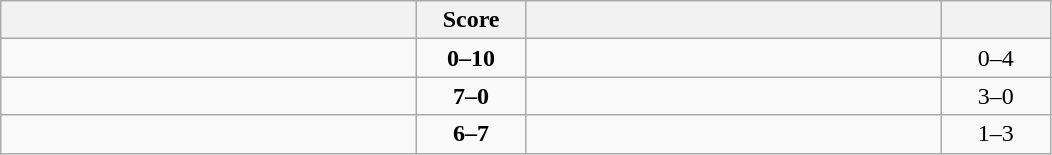<table class="wikitable" style="text-align: center; ">
<tr>
<th align="right" width="270"></th>
<th width="65">Score</th>
<th align="left" width="270"></th>
<th width="65"></th>
</tr>
<tr>
<td align="left"></td>
<td><strong>0–10</strong></td>
<td align="left"><strong></strong></td>
<td>0–4 <strong></strong></td>
</tr>
<tr>
<td align="left"><strong></strong></td>
<td><strong>7–0</strong></td>
<td align="left"></td>
<td>3–0 <strong></strong></td>
</tr>
<tr>
<td align="left"></td>
<td><strong>6–7</strong></td>
<td align="left"><strong></strong></td>
<td>1–3 <strong></strong></td>
</tr>
</table>
